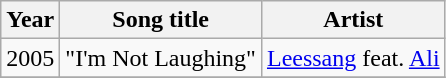<table class="wikitable sortable">
<tr>
<th>Year</th>
<th>Song title</th>
<th>Artist</th>
</tr>
<tr>
<td>2005</td>
<td>"I'm Not Laughing" </td>
<td><a href='#'>Leessang</a> feat. <a href='#'>Ali</a></td>
</tr>
<tr>
</tr>
</table>
